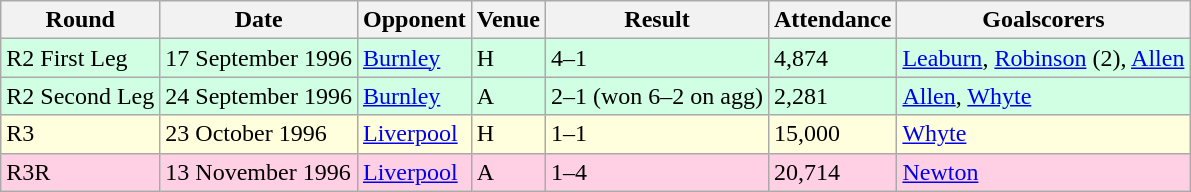<table class="wikitable">
<tr>
<th>Round</th>
<th>Date</th>
<th>Opponent</th>
<th>Venue</th>
<th>Result</th>
<th>Attendance</th>
<th>Goalscorers</th>
</tr>
<tr style="background-color: #d0ffe3;">
<td>R2 First Leg</td>
<td>17 September 1996</td>
<td><a href='#'>Burnley</a></td>
<td>H</td>
<td>4–1</td>
<td>4,874</td>
<td><a href='#'>Leaburn</a>, <a href='#'>Robinson</a> (2), <a href='#'>Allen</a></td>
</tr>
<tr style="background-color: #d0ffe3;">
<td>R2 Second Leg</td>
<td>24 September 1996</td>
<td><a href='#'>Burnley</a></td>
<td>A</td>
<td>2–1 (won 6–2 on agg)</td>
<td>2,281</td>
<td><a href='#'>Allen</a>, <a href='#'>Whyte</a></td>
</tr>
<tr style="background-color: #ffffdd;">
<td>R3</td>
<td>23 October 1996</td>
<td><a href='#'>Liverpool</a></td>
<td>H</td>
<td>1–1</td>
<td>15,000</td>
<td><a href='#'>Whyte</a></td>
</tr>
<tr style="background-color: #ffd0e3;">
<td>R3R</td>
<td>13 November 1996</td>
<td><a href='#'>Liverpool</a></td>
<td>A</td>
<td>1–4</td>
<td>20,714</td>
<td><a href='#'>Newton</a></td>
</tr>
</table>
